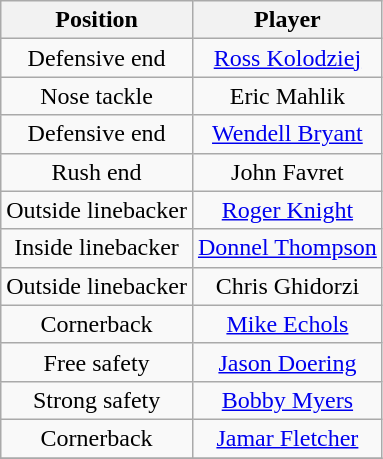<table class="wikitable" style="text-align: center;">
<tr>
<th>Position</th>
<th>Player</th>
</tr>
<tr>
<td>Defensive end</td>
<td><a href='#'>Ross Kolodziej</a></td>
</tr>
<tr>
<td>Nose tackle</td>
<td>Eric Mahlik</td>
</tr>
<tr>
<td>Defensive end</td>
<td><a href='#'>Wendell Bryant</a></td>
</tr>
<tr>
<td>Rush end</td>
<td>John Favret</td>
</tr>
<tr>
<td>Outside linebacker</td>
<td><a href='#'>Roger Knight</a></td>
</tr>
<tr>
<td>Inside linebacker</td>
<td><a href='#'>Donnel Thompson</a></td>
</tr>
<tr>
<td>Outside linebacker</td>
<td>Chris Ghidorzi</td>
</tr>
<tr>
<td>Cornerback</td>
<td><a href='#'>Mike Echols</a></td>
</tr>
<tr>
<td>Free safety</td>
<td><a href='#'>Jason Doering</a></td>
</tr>
<tr>
<td>Strong safety</td>
<td><a href='#'>Bobby Myers</a></td>
</tr>
<tr>
<td>Cornerback</td>
<td><a href='#'>Jamar Fletcher</a></td>
</tr>
<tr>
</tr>
</table>
